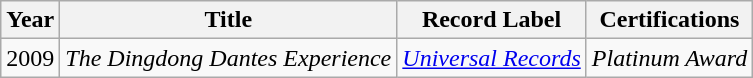<table class="wikitable">
<tr>
<th>Year</th>
<th>Title</th>
<th>Record Label</th>
<th>Certifications</th>
</tr>
<tr>
<td>2009</td>
<td><em>The Dingdong Dantes Experience</em></td>
<td><em><a href='#'>Universal Records</a></em></td>
<td><em>Platinum Award</em></td>
</tr>
</table>
